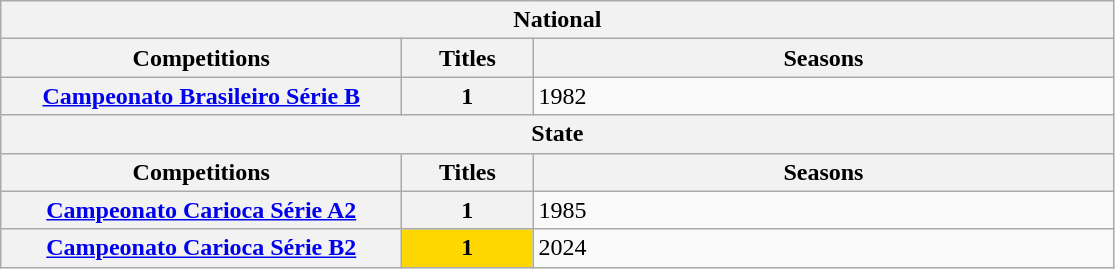<table class="wikitable">
<tr>
<th colspan="3">National</th>
</tr>
<tr>
<th style="width:260px">Competitions</th>
<th style="width:80px">Titles</th>
<th style="width:380px">Seasons</th>
</tr>
<tr>
<th style="text-align:center"><a href='#'>Campeonato Brasileiro Série B</a></th>
<th style="text-align:center"><strong>1</strong></th>
<td align="left">1982</td>
</tr>
<tr>
<th colspan="3">State</th>
</tr>
<tr>
<th>Competitions</th>
<th>Titles</th>
<th>Seasons</th>
</tr>
<tr>
<th style="text-align:center"><a href='#'>Campeonato Carioca Série A2</a></th>
<th style="text-align:center"><strong>1</strong></th>
<td align="left">1985</td>
</tr>
<tr>
<th style="text-align:center"><a href='#'>Campeonato Carioca Série B2</a></th>
<td bgcolor="gold" style="text-align:center"><strong>1</strong></td>
<td align="left">2024</td>
</tr>
</table>
